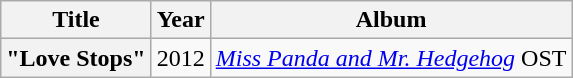<table class="wikitable plainrowheaders" style="text-align:center">
<tr>
<th scope="col">Title</th>
<th scope="col">Year</th>
<th scope="col">Album</th>
</tr>
<tr>
<th scope="row">"Love Stops"</th>
<td>2012</td>
<td><em><a href='#'>Miss Panda and Mr. Hedgehog</a></em> OST</td>
</tr>
</table>
